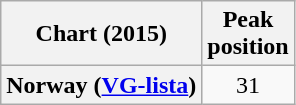<table class="wikitable sortable plainrowheaders" style="text-align:center">
<tr>
<th scope="col">Chart (2015)</th>
<th scope="col">Peak<br> position</th>
</tr>
<tr>
<th scope="row">Norway (<a href='#'>VG-lista</a>)</th>
<td>31</td>
</tr>
</table>
